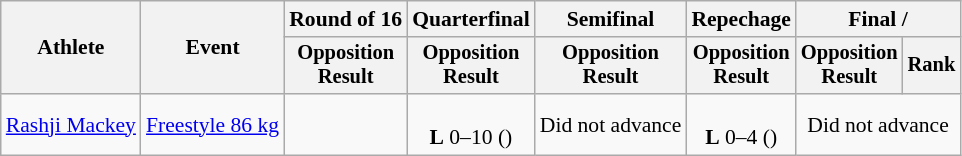<table class=wikitable style=font-size:90%;text-align:center>
<tr>
<th rowspan=2>Athlete</th>
<th rowspan=2>Event</th>
<th>Round of 16</th>
<th>Quarterfinal</th>
<th>Semifinal</th>
<th>Repechage</th>
<th colspan=2>Final / </th>
</tr>
<tr style=font-size:95%>
<th>Opposition<br>Result</th>
<th>Opposition<br>Result</th>
<th>Opposition<br>Result</th>
<th>Opposition<br>Result</th>
<th>Opposition<br>Result</th>
<th>Rank</th>
</tr>
<tr>
<td align=left><a href='#'>Rashji Mackey</a></td>
<td align=left><a href='#'>Freestyle 86 kg</a></td>
<td></td>
<td><br><strong>L</strong> 0–10 ()</td>
<td>Did not advance</td>
<td><br><strong>L</strong> 0–4 ()</td>
<td colspan=2>Did not advance</td>
</tr>
</table>
